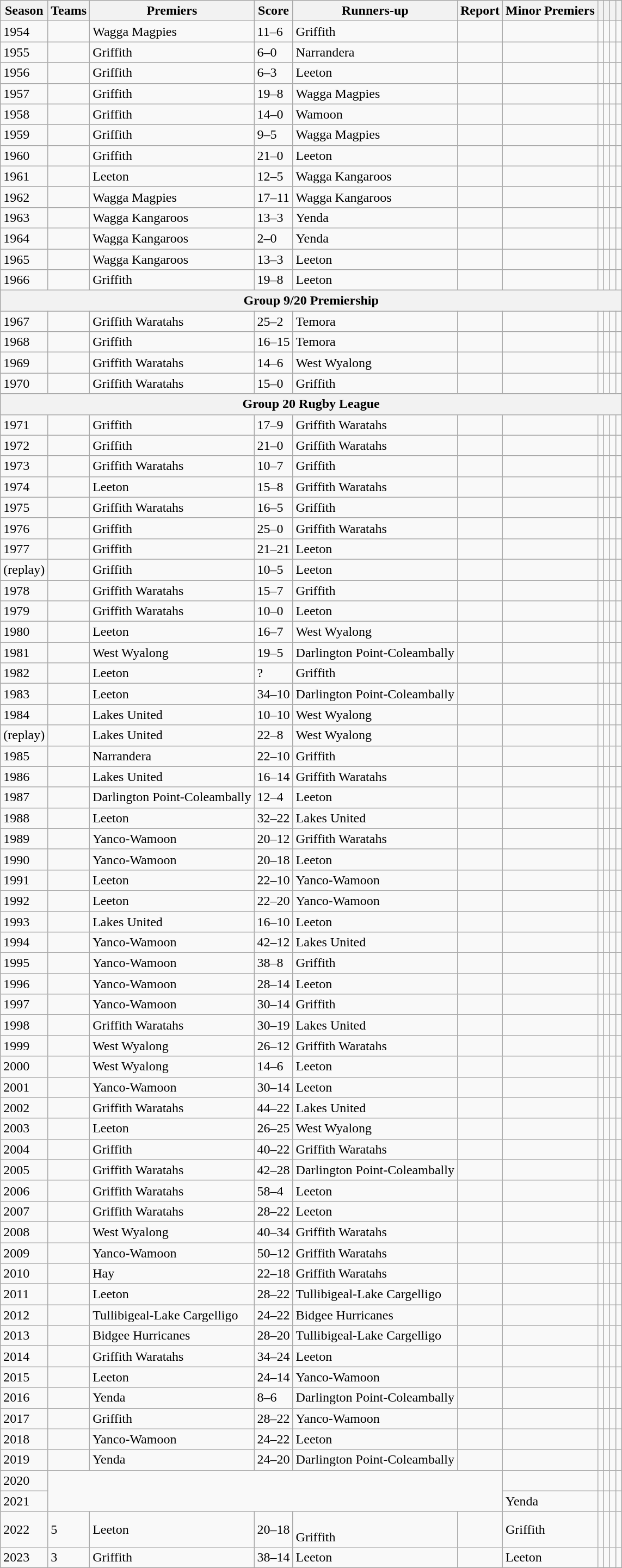<table class="wikitable sortable">
<tr>
<th>Season</th>
<th>Teams</th>
<th>Premiers</th>
<th>Score</th>
<th>Runners-up</th>
<th>Report</th>
<th>Minor Premiers</th>
<th></th>
<th></th>
<th></th>
<th></th>
</tr>
<tr>
<td>1954</td>
<td></td>
<td> Wagga Magpies</td>
<td>11–6</td>
<td> Griffith</td>
<td></td>
<td></td>
<td></td>
<td></td>
<td></td>
<td></td>
</tr>
<tr>
<td>1955</td>
<td></td>
<td> Griffith</td>
<td>6–0</td>
<td> Narrandera</td>
<td></td>
<td></td>
<td></td>
<td></td>
<td></td>
<td></td>
</tr>
<tr>
<td>1956</td>
<td></td>
<td> Griffith</td>
<td>6–3</td>
<td> Leeton</td>
<td></td>
<td></td>
<td></td>
<td></td>
<td></td>
<td></td>
</tr>
<tr>
<td>1957</td>
<td></td>
<td> Griffith</td>
<td>19–8</td>
<td> Wagga Magpies</td>
<td></td>
<td></td>
<td></td>
<td></td>
<td></td>
<td></td>
</tr>
<tr>
<td>1958</td>
<td></td>
<td> Griffith</td>
<td>14–0</td>
<td> Wamoon</td>
<td></td>
<td></td>
<td></td>
<td></td>
<td></td>
<td></td>
</tr>
<tr>
<td>1959</td>
<td></td>
<td> Griffith</td>
<td>9–5</td>
<td> Wagga Magpies</td>
<td></td>
<td></td>
<td></td>
<td></td>
<td></td>
<td></td>
</tr>
<tr>
<td>1960</td>
<td></td>
<td> Griffith</td>
<td>21–0</td>
<td> Leeton</td>
<td></td>
<td></td>
<td></td>
<td></td>
<td></td>
<td></td>
</tr>
<tr>
<td>1961</td>
<td></td>
<td> Leeton</td>
<td>12–5</td>
<td> Wagga Kangaroos</td>
<td></td>
<td></td>
<td></td>
<td></td>
<td></td>
<td></td>
</tr>
<tr>
<td>1962</td>
<td></td>
<td> Wagga Magpies</td>
<td>17–11</td>
<td> Wagga Kangaroos</td>
<td></td>
<td></td>
<td></td>
<td></td>
<td></td>
<td></td>
</tr>
<tr>
<td>1963</td>
<td></td>
<td> Wagga Kangaroos</td>
<td>13–3</td>
<td> Yenda</td>
<td></td>
<td></td>
<td></td>
<td></td>
<td></td>
<td></td>
</tr>
<tr>
<td>1964</td>
<td></td>
<td> Wagga Kangaroos</td>
<td>2–0</td>
<td> Yenda</td>
<td></td>
<td></td>
<td></td>
<td></td>
<td></td>
<td></td>
</tr>
<tr>
<td>1965</td>
<td></td>
<td> Wagga Kangaroos</td>
<td>13–3</td>
<td> Leeton</td>
<td></td>
<td></td>
<td></td>
<td></td>
<td></td>
<td></td>
</tr>
<tr>
<td>1966</td>
<td></td>
<td> Griffith</td>
<td>19–8</td>
<td> Leeton</td>
<td></td>
<td></td>
<td></td>
<td></td>
<td></td>
<td></td>
</tr>
<tr>
<th colspan="11">Group 9/20 Premiership</th>
</tr>
<tr>
<td>1967</td>
<td></td>
<td> Griffith Waratahs</td>
<td>25–2</td>
<td> Temora</td>
<td></td>
<td></td>
<td></td>
<td></td>
<td></td>
<td></td>
</tr>
<tr>
<td>1968</td>
<td></td>
<td> Griffith</td>
<td>16–15</td>
<td> Temora</td>
<td></td>
<td></td>
<td></td>
<td></td>
<td></td>
<td></td>
</tr>
<tr>
<td>1969</td>
<td></td>
<td> Griffith Waratahs</td>
<td>14–6</td>
<td> West Wyalong</td>
<td></td>
<td></td>
<td></td>
<td></td>
<td></td>
<td></td>
</tr>
<tr>
<td>1970</td>
<td></td>
<td> Griffith Waratahs</td>
<td>15–0</td>
<td> Griffith</td>
<td></td>
<td></td>
<td></td>
<td></td>
<td></td>
<td></td>
</tr>
<tr>
<th colspan="11">Group 20 Rugby League</th>
</tr>
<tr>
<td>1971</td>
<td></td>
<td> Griffith</td>
<td>17–9</td>
<td> Griffith Waratahs</td>
<td></td>
<td></td>
<td></td>
<td></td>
<td></td>
<td></td>
</tr>
<tr>
<td>1972</td>
<td></td>
<td> Griffith</td>
<td>21–0</td>
<td> Griffith Waratahs</td>
<td></td>
<td></td>
<td></td>
<td></td>
<td></td>
<td></td>
</tr>
<tr>
<td>1973</td>
<td></td>
<td> Griffith Waratahs</td>
<td>10–7</td>
<td> Griffith</td>
<td></td>
<td></td>
<td></td>
<td></td>
<td></td>
<td></td>
</tr>
<tr>
<td>1974</td>
<td></td>
<td> Leeton</td>
<td>15–8</td>
<td> Griffith Waratahs</td>
<td></td>
<td></td>
<td></td>
<td></td>
<td></td>
<td></td>
</tr>
<tr>
<td>1975</td>
<td></td>
<td> Griffith Waratahs</td>
<td>16–5</td>
<td> Griffith</td>
<td></td>
<td></td>
<td></td>
<td></td>
<td></td>
<td></td>
</tr>
<tr>
<td>1976</td>
<td></td>
<td> Griffith</td>
<td>25–0</td>
<td> Griffith Waratahs</td>
<td></td>
<td></td>
<td></td>
<td></td>
<td></td>
<td></td>
</tr>
<tr>
<td>1977</td>
<td></td>
<td> Griffith</td>
<td>21–21</td>
<td> Leeton</td>
<td></td>
<td></td>
<td></td>
<td></td>
<td></td>
<td></td>
</tr>
<tr>
<td>(replay)</td>
<td></td>
<td> Griffith</td>
<td>10–5</td>
<td> Leeton</td>
<td></td>
<td></td>
<td></td>
<td></td>
<td></td>
<td></td>
</tr>
<tr>
<td>1978</td>
<td></td>
<td> Griffith Waratahs</td>
<td>15–7</td>
<td> Griffith</td>
<td></td>
<td></td>
<td></td>
<td></td>
<td></td>
<td></td>
</tr>
<tr>
<td>1979</td>
<td></td>
<td> Griffith Waratahs</td>
<td>10–0</td>
<td> Leeton</td>
<td></td>
<td></td>
<td></td>
<td></td>
<td></td>
<td></td>
</tr>
<tr>
<td>1980</td>
<td></td>
<td> Leeton</td>
<td>16–7</td>
<td> West Wyalong</td>
<td></td>
<td></td>
<td></td>
<td></td>
<td></td>
<td></td>
</tr>
<tr>
<td>1981</td>
<td></td>
<td> West Wyalong</td>
<td>19–5</td>
<td> Darlington Point-Coleambally</td>
<td></td>
<td></td>
<td></td>
<td></td>
<td></td>
<td></td>
</tr>
<tr>
<td>1982</td>
<td></td>
<td> Leeton</td>
<td>?</td>
<td> Griffith</td>
<td></td>
<td></td>
<td></td>
<td></td>
<td></td>
<td></td>
</tr>
<tr>
<td>1983</td>
<td></td>
<td> Leeton</td>
<td>34–10</td>
<td> Darlington Point-Coleambally</td>
<td></td>
<td></td>
<td></td>
<td></td>
<td></td>
<td></td>
</tr>
<tr>
<td>1984</td>
<td></td>
<td> Lakes United</td>
<td>10–10</td>
<td> West Wyalong</td>
<td></td>
<td></td>
<td></td>
<td></td>
<td></td>
<td></td>
</tr>
<tr>
<td>(replay)</td>
<td></td>
<td> Lakes United</td>
<td>22–8</td>
<td> West Wyalong</td>
<td></td>
<td></td>
<td></td>
<td></td>
<td></td>
<td></td>
</tr>
<tr>
<td>1985</td>
<td></td>
<td> Narrandera</td>
<td>22–10</td>
<td> Griffith</td>
<td></td>
<td></td>
<td></td>
<td></td>
<td></td>
<td></td>
</tr>
<tr>
<td>1986</td>
<td></td>
<td> Lakes United</td>
<td>16–14</td>
<td> Griffith Waratahs</td>
<td></td>
<td></td>
<td></td>
<td></td>
<td></td>
<td></td>
</tr>
<tr>
<td>1987</td>
<td></td>
<td> Darlington Point-Coleambally</td>
<td>12–4</td>
<td> Leeton</td>
<td></td>
<td></td>
<td></td>
<td></td>
<td></td>
<td></td>
</tr>
<tr>
<td>1988</td>
<td></td>
<td> Leeton</td>
<td>32–22</td>
<td> Lakes United</td>
<td></td>
<td></td>
<td></td>
<td></td>
<td></td>
<td></td>
</tr>
<tr>
<td>1989</td>
<td></td>
<td> Yanco-Wamoon</td>
<td>20–12</td>
<td> Griffith Waratahs</td>
<td></td>
<td></td>
<td></td>
<td></td>
<td></td>
<td></td>
</tr>
<tr>
<td>1990</td>
<td></td>
<td> Yanco-Wamoon</td>
<td>20–18</td>
<td> Leeton</td>
<td></td>
<td></td>
<td></td>
<td></td>
<td></td>
<td></td>
</tr>
<tr>
<td>1991</td>
<td></td>
<td> Leeton</td>
<td>22–10</td>
<td> Yanco-Wamoon</td>
<td></td>
<td></td>
<td></td>
<td></td>
<td></td>
<td></td>
</tr>
<tr>
<td>1992</td>
<td></td>
<td> Leeton</td>
<td>22–20</td>
<td> Yanco-Wamoon</td>
<td></td>
<td></td>
<td></td>
<td></td>
<td></td>
<td></td>
</tr>
<tr>
<td>1993</td>
<td></td>
<td> Lakes United</td>
<td>16–10</td>
<td> Leeton</td>
<td></td>
<td></td>
<td></td>
<td></td>
<td></td>
<td></td>
</tr>
<tr>
<td>1994</td>
<td></td>
<td> Yanco-Wamoon</td>
<td>42–12</td>
<td> Lakes United</td>
<td></td>
<td></td>
<td></td>
<td></td>
<td></td>
<td></td>
</tr>
<tr>
<td>1995</td>
<td></td>
<td> Yanco-Wamoon</td>
<td>38–8</td>
<td> Griffith</td>
<td></td>
<td></td>
<td></td>
<td></td>
<td></td>
<td></td>
</tr>
<tr>
<td>1996</td>
<td></td>
<td> Yanco-Wamoon</td>
<td>28–14</td>
<td> Leeton</td>
<td></td>
<td></td>
<td></td>
<td></td>
<td></td>
<td></td>
</tr>
<tr>
<td>1997</td>
<td></td>
<td> Yanco-Wamoon</td>
<td>30–14</td>
<td> Griffith</td>
<td></td>
<td></td>
<td></td>
<td></td>
<td></td>
<td></td>
</tr>
<tr>
<td>1998</td>
<td></td>
<td> Griffith Waratahs</td>
<td>30–19</td>
<td> Lakes United</td>
<td></td>
<td></td>
<td></td>
<td></td>
<td></td>
<td></td>
</tr>
<tr>
<td>1999</td>
<td></td>
<td> West Wyalong</td>
<td>26–12</td>
<td> Griffith Waratahs</td>
<td></td>
<td></td>
<td></td>
<td></td>
<td></td>
<td></td>
</tr>
<tr>
<td>2000</td>
<td></td>
<td> West Wyalong</td>
<td>14–6</td>
<td> Leeton</td>
<td></td>
<td></td>
<td></td>
<td></td>
<td></td>
<td></td>
</tr>
<tr>
<td>2001</td>
<td></td>
<td> Yanco-Wamoon</td>
<td>30–14</td>
<td> Leeton</td>
<td></td>
<td></td>
<td></td>
<td></td>
<td></td>
<td></td>
</tr>
<tr>
<td>2002</td>
<td></td>
<td> Griffith Waratahs</td>
<td>44–22</td>
<td> Lakes United</td>
<td></td>
<td></td>
<td></td>
<td></td>
<td></td>
<td></td>
</tr>
<tr>
<td>2003</td>
<td></td>
<td> Leeton</td>
<td>26–25</td>
<td> West Wyalong</td>
<td></td>
<td></td>
<td></td>
<td></td>
<td></td>
<td></td>
</tr>
<tr>
<td>2004</td>
<td></td>
<td> Griffith</td>
<td>40–22</td>
<td> Griffith Waratahs</td>
<td></td>
<td></td>
<td></td>
<td></td>
<td></td>
<td></td>
</tr>
<tr>
<td>2005</td>
<td></td>
<td> Griffith Waratahs</td>
<td>42–28</td>
<td> Darlington Point-Coleambally</td>
<td></td>
<td></td>
<td></td>
<td></td>
<td></td>
<td></td>
</tr>
<tr>
<td>2006</td>
<td></td>
<td> Griffith Waratahs</td>
<td>58–4</td>
<td> Leeton</td>
<td></td>
<td></td>
<td></td>
<td></td>
<td></td>
<td></td>
</tr>
<tr>
<td>2007</td>
<td></td>
<td> Griffith Waratahs</td>
<td>28–22</td>
<td> Leeton</td>
<td></td>
<td></td>
<td></td>
<td></td>
<td></td>
<td></td>
</tr>
<tr>
<td>2008</td>
<td></td>
<td> West Wyalong</td>
<td>40–34</td>
<td> Griffith Waratahs</td>
<td></td>
<td></td>
<td></td>
<td></td>
<td></td>
<td></td>
</tr>
<tr>
<td>2009</td>
<td></td>
<td> Yanco-Wamoon</td>
<td>50–12</td>
<td> Griffith Waratahs</td>
<td></td>
<td></td>
<td></td>
<td></td>
<td></td>
<td></td>
</tr>
<tr>
<td>2010</td>
<td></td>
<td> Hay</td>
<td>22–18</td>
<td> Griffith Waratahs</td>
<td></td>
<td></td>
<td></td>
<td></td>
<td></td>
<td></td>
</tr>
<tr>
<td>2011</td>
<td></td>
<td> Leeton</td>
<td>28–22</td>
<td> Tullibigeal-Lake Cargelligo</td>
<td></td>
<td></td>
<td></td>
<td></td>
<td></td>
<td></td>
</tr>
<tr>
<td>2012</td>
<td></td>
<td> Tullibigeal-Lake Cargelligo</td>
<td>24–22</td>
<td> Bidgee Hurricanes</td>
<td></td>
<td></td>
<td></td>
<td></td>
<td></td>
<td></td>
</tr>
<tr>
<td>2013</td>
<td></td>
<td> Bidgee Hurricanes</td>
<td>28–20</td>
<td> Tullibigeal-Lake Cargelligo</td>
<td></td>
<td></td>
<td></td>
<td></td>
<td></td>
<td></td>
</tr>
<tr>
<td>2014</td>
<td></td>
<td> Griffith Waratahs</td>
<td>34–24</td>
<td> Leeton</td>
<td></td>
<td></td>
<td></td>
<td></td>
<td></td>
<td></td>
</tr>
<tr>
<td>2015</td>
<td></td>
<td> Leeton</td>
<td>24–14</td>
<td> Yanco-Wamoon</td>
<td></td>
<td></td>
<td></td>
<td></td>
<td></td>
<td></td>
</tr>
<tr>
<td>2016</td>
<td></td>
<td> Yenda</td>
<td>8–6</td>
<td> Darlington Point-Coleambally</td>
<td></td>
<td></td>
<td></td>
<td></td>
<td></td>
<td></td>
</tr>
<tr>
<td>2017</td>
<td></td>
<td> Griffith</td>
<td>28–22</td>
<td> Yanco-Wamoon</td>
<td></td>
<td></td>
<td></td>
<td></td>
<td></td>
<td></td>
</tr>
<tr>
<td>2018</td>
<td></td>
<td> Yanco-Wamoon</td>
<td>24–22</td>
<td> Leeton</td>
<td></td>
<td></td>
<td></td>
<td></td>
<td></td>
<td></td>
</tr>
<tr>
<td>2019</td>
<td></td>
<td> Yenda</td>
<td>24–20</td>
<td> Darlington Point-Coleambally</td>
<td></td>
<td></td>
<td></td>
<td></td>
<td></td>
<td></td>
</tr>
<tr>
<td>2020</td>
<td colspan="5" rowspan="2"></td>
<td></td>
<td></td>
<td></td>
<td></td>
<td></td>
</tr>
<tr>
<td>2021</td>
<td> Yenda</td>
<td></td>
<td></td>
<td></td>
<td></td>
</tr>
<tr>
<td>2022</td>
<td>5</td>
<td> Leeton</td>
<td>20–18</td>
<td><br> Griffith</td>
<td></td>
<td> Griffith</td>
<td></td>
<td></td>
<td></td>
<td></td>
</tr>
<tr>
<td>2023</td>
<td>3</td>
<td> Griffith</td>
<td>38–14</td>
<td> Leeton</td>
<td></td>
<td> Leeton</td>
<td></td>
<td></td>
<td></td>
<td></td>
</tr>
</table>
